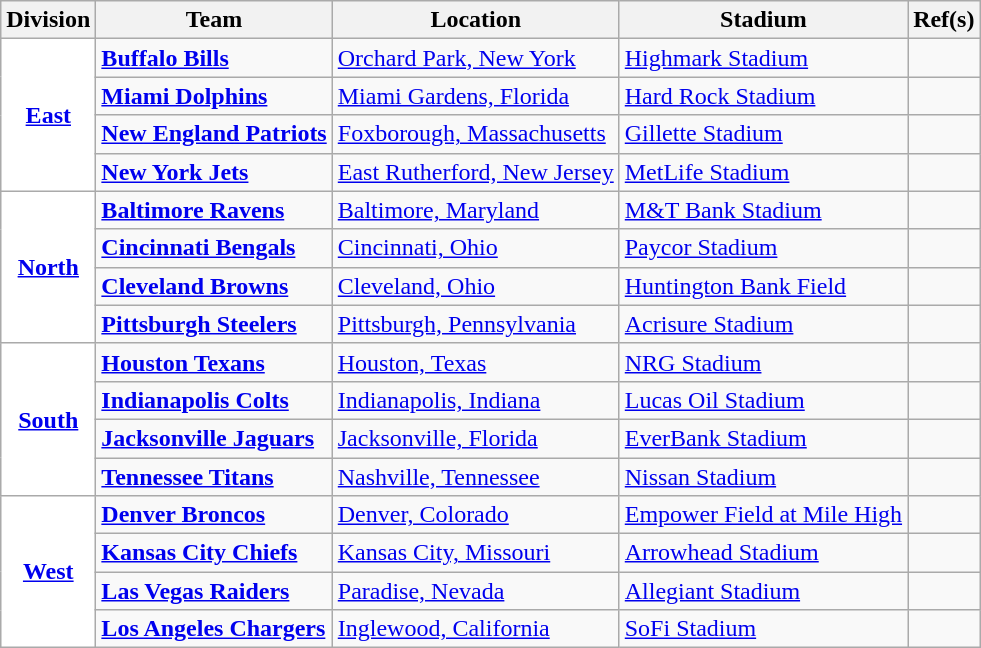<table class="wikitable" style="text-align:left">
<tr>
<th>Division</th>
<th>Team</th>
<th>Location</th>
<th>Stadium</th>
<th>Ref(s)</th>
</tr>
<tr>
<th style=background:white rowspan=4><a href='#'>East</a></th>
<td><strong><a href='#'>Buffalo Bills</a></strong></td>
<td><a href='#'>Orchard Park, New York</a></td>
<td><a href='#'>Highmark Stadium</a></td>
<td></td>
</tr>
<tr>
<td><strong><a href='#'>Miami Dolphins</a></strong></td>
<td><a href='#'>Miami Gardens, Florida</a></td>
<td><a href='#'>Hard Rock Stadium</a></td>
<td></td>
</tr>
<tr>
<td><strong><a href='#'>New England Patriots</a></strong></td>
<td><a href='#'>Foxborough, Massachusetts</a></td>
<td><a href='#'>Gillette Stadium</a></td>
<td></td>
</tr>
<tr>
<td><strong><a href='#'>New York Jets</a></strong></td>
<td><a href='#'>East Rutherford, New Jersey</a></td>
<td><a href='#'>MetLife Stadium</a></td>
<td></td>
</tr>
<tr>
<th style=background:white rowspan=4><a href='#'>North</a></th>
<td><strong><a href='#'>Baltimore Ravens</a></strong></td>
<td><a href='#'>Baltimore, Maryland</a></td>
<td><a href='#'>M&T Bank Stadium</a></td>
<td></td>
</tr>
<tr>
<td><strong><a href='#'>Cincinnati Bengals</a></strong></td>
<td><a href='#'>Cincinnati, Ohio</a></td>
<td><a href='#'>Paycor Stadium</a></td>
<td></td>
</tr>
<tr>
<td><strong><a href='#'>Cleveland Browns</a></strong></td>
<td><a href='#'>Cleveland, Ohio</a></td>
<td><a href='#'>Huntington Bank Field</a></td>
<td></td>
</tr>
<tr>
<td><strong><a href='#'>Pittsburgh Steelers</a></strong></td>
<td><a href='#'>Pittsburgh, Pennsylvania</a></td>
<td><a href='#'>Acrisure Stadium</a></td>
<td></td>
</tr>
<tr>
<th style=background:white rowspan=4><a href='#'>South</a></th>
<td><strong><a href='#'>Houston Texans</a></strong></td>
<td><a href='#'>Houston, Texas</a></td>
<td><a href='#'>NRG Stadium</a></td>
<td></td>
</tr>
<tr>
<td><strong><a href='#'>Indianapolis Colts</a></strong></td>
<td><a href='#'>Indianapolis, Indiana</a></td>
<td><a href='#'>Lucas Oil Stadium</a></td>
<td></td>
</tr>
<tr>
<td><strong><a href='#'>Jacksonville Jaguars</a></strong></td>
<td><a href='#'>Jacksonville, Florida</a></td>
<td><a href='#'>EverBank Stadium</a></td>
<td></td>
</tr>
<tr>
<td><strong><a href='#'>Tennessee Titans</a></strong></td>
<td><a href='#'>Nashville, Tennessee</a></td>
<td><a href='#'>Nissan Stadium</a></td>
<td></td>
</tr>
<tr>
<th style=background:white rowspan=4><a href='#'>West</a></th>
<td><strong><a href='#'>Denver Broncos</a></strong></td>
<td><a href='#'>Denver, Colorado</a></td>
<td><a href='#'>Empower Field at Mile High</a></td>
<td></td>
</tr>
<tr>
<td><strong><a href='#'>Kansas City Chiefs</a></strong></td>
<td><a href='#'>Kansas City, Missouri</a></td>
<td><a href='#'>Arrowhead Stadium</a></td>
<td></td>
</tr>
<tr>
<td><strong><a href='#'>Las Vegas Raiders</a></strong></td>
<td><a href='#'>Paradise, Nevada</a></td>
<td><a href='#'>Allegiant Stadium</a></td>
<td></td>
</tr>
<tr>
<td><strong><a href='#'>Los Angeles Chargers</a></strong></td>
<td><a href='#'>Inglewood, California</a></td>
<td><a href='#'>SoFi Stadium</a></td>
<td></td>
</tr>
</table>
